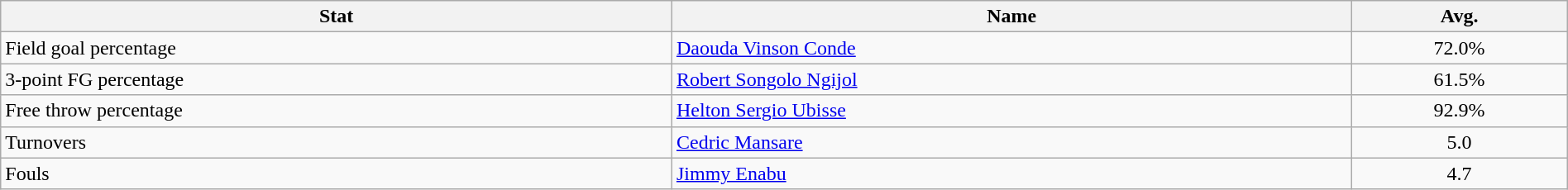<table class=wikitable width=100%>
<tr>
<th>Stat</th>
<th>Name</th>
<th>Avg.</th>
</tr>
<tr>
<td>Field goal percentage</td>
<td> <a href='#'>Daouda Vinson Conde</a></td>
<td align=center>72.0%</td>
</tr>
<tr>
<td>3-point FG percentage</td>
<td> <a href='#'>Robert Songolo Ngijol</a></td>
<td align=center>61.5%</td>
</tr>
<tr>
<td>Free throw percentage</td>
<td> <a href='#'>Helton Sergio Ubisse</a></td>
<td align=center>92.9%</td>
</tr>
<tr>
<td>Turnovers</td>
<td> <a href='#'>Cedric Mansare</a></td>
<td align=center>5.0</td>
</tr>
<tr>
<td>Fouls</td>
<td> <a href='#'>Jimmy Enabu</a></td>
<td align=center>4.7</td>
</tr>
</table>
